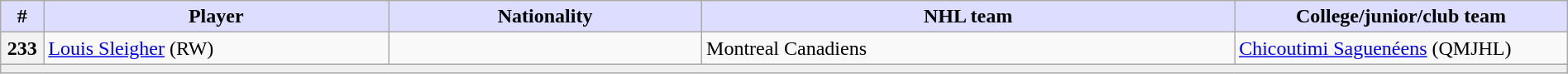<table class="wikitable" style="width: 100%">
<tr>
<th style="background:#ddf; width:2.75%;">#</th>
<th style="background:#ddf; width:22.0%;">Player</th>
<th style="background:#ddf; width:20.0%;">Nationality</th>
<th style="background:#ddf; width:34.0%;">NHL team</th>
<th style="background:#ddf; width:100.0%;">College/junior/club team</th>
</tr>
<tr>
<th>233</th>
<td><a href='#'>Louis Sleigher</a> (RW)</td>
<td></td>
<td>Montreal Canadiens</td>
<td><a href='#'>Chicoutimi Saguenéens</a> (QMJHL)</td>
</tr>
<tr>
<td align=center colspan="6" bgcolor="#efefef"></td>
</tr>
</table>
